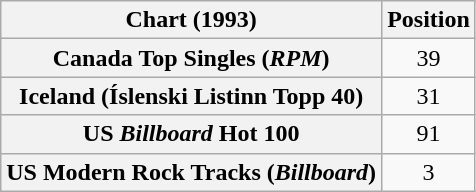<table class="wikitable sortable plainrowheaders" style="text-align:center">
<tr>
<th scope="col">Chart (1993)</th>
<th scope="col">Position</th>
</tr>
<tr>
<th scope="row">Canada Top Singles (<em>RPM</em>)</th>
<td>39</td>
</tr>
<tr>
<th scope="row">Iceland (Íslenski Listinn Topp 40)</th>
<td>31</td>
</tr>
<tr>
<th scope="row">US <em>Billboard</em> Hot 100</th>
<td>91</td>
</tr>
<tr>
<th scope="row">US Modern Rock Tracks (<em>Billboard</em>)</th>
<td>3</td>
</tr>
</table>
